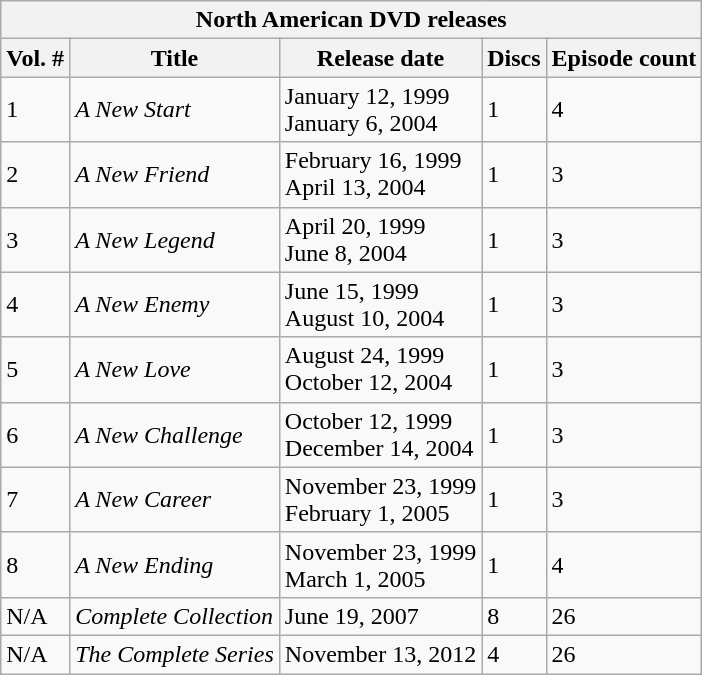<table class="wikitable">
<tr>
<th colspan="5">North American DVD releases</th>
</tr>
<tr>
<th>Vol. #</th>
<th>Title</th>
<th>Release date</th>
<th>Discs</th>
<th>Episode count</th>
</tr>
<tr>
<td>1</td>
<td><em>A New Start</em></td>
<td>January 12, 1999<br>January 6, 2004</td>
<td>1</td>
<td>4</td>
</tr>
<tr>
<td>2</td>
<td><em>A New Friend</em></td>
<td>February 16, 1999<br>April 13, 2004</td>
<td>1</td>
<td>3</td>
</tr>
<tr>
<td>3</td>
<td><em>A New Legend</em></td>
<td>April 20, 1999<br>June 8, 2004</td>
<td>1</td>
<td>3</td>
</tr>
<tr>
<td>4</td>
<td><em>A New Enemy</em></td>
<td>June 15, 1999<br>August 10, 2004</td>
<td>1</td>
<td>3</td>
</tr>
<tr>
<td>5</td>
<td><em>A New Love</em></td>
<td>August 24, 1999<br>October 12, 2004</td>
<td>1</td>
<td>3</td>
</tr>
<tr>
<td>6</td>
<td><em>A New Challenge</em></td>
<td>October 12, 1999<br>December 14, 2004</td>
<td>1</td>
<td>3</td>
</tr>
<tr>
<td>7</td>
<td><em>A New Career</em></td>
<td>November 23, 1999<br>February 1, 2005</td>
<td>1</td>
<td>3</td>
</tr>
<tr>
<td>8</td>
<td><em>A New Ending</em></td>
<td>November 23, 1999<br>March 1, 2005</td>
<td>1</td>
<td>4</td>
</tr>
<tr>
<td>N/A</td>
<td><em>Complete Collection</em></td>
<td>June 19, 2007</td>
<td>8</td>
<td>26</td>
</tr>
<tr>
<td>N/A</td>
<td><em>The Complete Series</em></td>
<td>November 13, 2012</td>
<td>4</td>
<td>26</td>
</tr>
</table>
